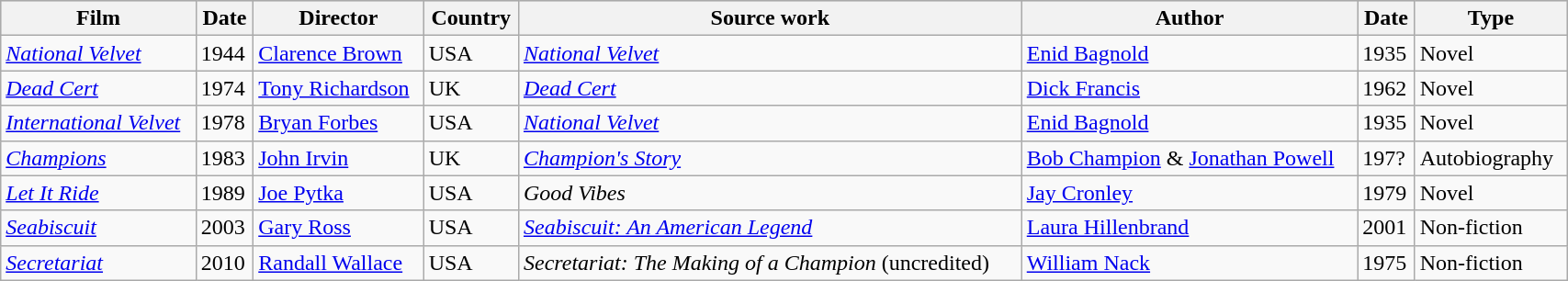<table class="wikitable" style=width:90%>
<tr style="background:#CCCCCC;">
<th>Film</th>
<th>Date</th>
<th>Director</th>
<th>Country</th>
<th>Source work</th>
<th>Author</th>
<th>Date</th>
<th>Type</th>
</tr>
<tr>
<td><em><a href='#'>National Velvet</a></em></td>
<td>1944</td>
<td><a href='#'>Clarence Brown</a></td>
<td>USA</td>
<td><em><a href='#'>National Velvet</a></em></td>
<td><a href='#'>Enid Bagnold</a></td>
<td>1935</td>
<td>Novel</td>
</tr>
<tr>
<td><em><a href='#'>Dead Cert</a></em></td>
<td>1974</td>
<td><a href='#'>Tony Richardson</a></td>
<td>UK</td>
<td><em><a href='#'>Dead Cert</a></em></td>
<td><a href='#'>Dick Francis</a></td>
<td>1962</td>
<td>Novel</td>
</tr>
<tr>
<td><em><a href='#'>International Velvet</a></em></td>
<td>1978</td>
<td><a href='#'>Bryan Forbes</a></td>
<td>USA</td>
<td><em><a href='#'>National Velvet</a></em></td>
<td><a href='#'>Enid Bagnold</a></td>
<td>1935</td>
<td>Novel</td>
</tr>
<tr>
<td><em><a href='#'>Champions</a></em></td>
<td>1983</td>
<td><a href='#'>John Irvin</a></td>
<td>UK</td>
<td><em><a href='#'>Champion's Story</a></em></td>
<td><a href='#'>Bob Champion</a> & <a href='#'>Jonathan Powell</a></td>
<td>197?</td>
<td>Autobiography</td>
</tr>
<tr>
<td><em><a href='#'>Let It Ride</a></em></td>
<td>1989</td>
<td><a href='#'>Joe Pytka</a></td>
<td>USA</td>
<td><em>Good Vibes</em></td>
<td><a href='#'>Jay Cronley</a></td>
<td>1979</td>
<td>Novel</td>
</tr>
<tr>
<td><em><a href='#'>Seabiscuit</a></em></td>
<td>2003</td>
<td><a href='#'>Gary Ross</a></td>
<td>USA</td>
<td><em><a href='#'>Seabiscuit: An American Legend</a></em></td>
<td><a href='#'>Laura Hillenbrand</a></td>
<td>2001</td>
<td>Non-fiction</td>
</tr>
<tr>
<td><em><a href='#'>Secretariat</a></em></td>
<td>2010</td>
<td><a href='#'>Randall Wallace</a></td>
<td>USA</td>
<td><em>Secretariat: The Making of a Champion</em> (uncredited)</td>
<td><a href='#'>William Nack</a></td>
<td>1975</td>
<td>Non-fiction</td>
</tr>
</table>
